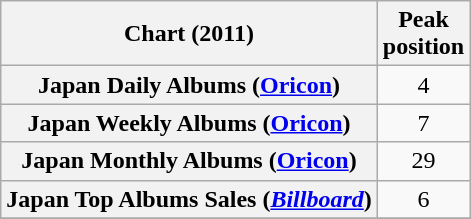<table class="wikitable sortable plainrowheaders" style="text-align:center;">
<tr>
<th scope="col">Chart (2011)</th>
<th scope="col">Peak<br>position</th>
</tr>
<tr>
<th scope="row">Japan Daily Albums (<a href='#'>Oricon</a>)</th>
<td style="text-align:center;">4</td>
</tr>
<tr>
<th scope="row">Japan Weekly Albums (<a href='#'>Oricon</a>)</th>
<td style="text-align:center;">7</td>
</tr>
<tr>
<th scope="row">Japan Monthly Albums (<a href='#'>Oricon</a>)</th>
<td style="text-align:center;">29</td>
</tr>
<tr>
<th scope="row">Japan Top Albums Sales (<em><a href='#'>Billboard</a></em>)</th>
<td style="text-align:center;">6</td>
</tr>
<tr>
</tr>
</table>
